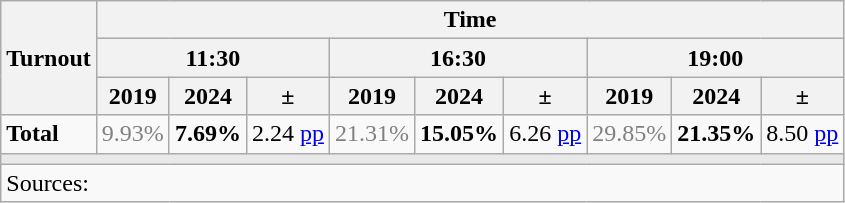<table class="wikitable sortable" style="text-align:right;">
<tr>
<th rowspan="3">Turnout</th>
<th colspan="9">Time</th>
</tr>
<tr>
<th colspan="3">11:30</th>
<th colspan="3">16:30</th>
<th colspan="3">19:00</th>
</tr>
<tr>
<th>2019</th>
<th>2024</th>
<th>±</th>
<th>2019</th>
<th>2024</th>
<th>±</th>
<th>2019</th>
<th>2024</th>
<th>±</th>
</tr>
<tr>
<td align="left"><strong>Total</strong></td>
<td style="color:gray;">9.93%</td>
<td><strong>7.69%</strong></td>
<td> 2.24 <a href='#'>pp</a></td>
<td style="color:gray;">21.31%</td>
<td><strong>15.05%</strong></td>
<td> 6.26 <a href='#'>pp</a></td>
<td style="color:gray;">29.85%</td>
<td><strong>21.35%</strong></td>
<td> 8.50 <a href='#'>pp</a></td>
</tr>
<tr>
<td colspan="10" bgcolor="#E9E9E9"></td>
</tr>
<tr>
<td align="left" colspan="10">Sources: </td>
</tr>
</table>
